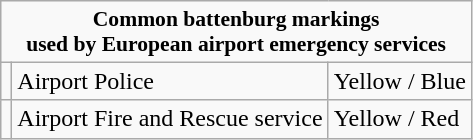<table class="wikitable">
<tr>
<td colspan="3" style="font-size: 90%;" align="center"><strong>Common battenburg markings <br> used by European airport emergency services</strong></td>
</tr>
<tr>
<td></td>
<td>Airport Police</td>
<td>Yellow / Blue</td>
</tr>
<tr>
<td></td>
<td>Airport Fire and Rescue service</td>
<td>Yellow / Red</td>
</tr>
</table>
